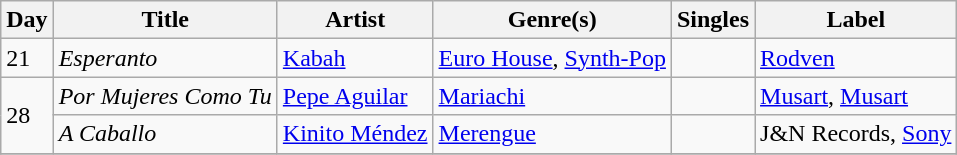<table class="wikitable sortable" style="text-align: left;">
<tr>
<th>Day</th>
<th>Title</th>
<th>Artist</th>
<th>Genre(s)</th>
<th>Singles</th>
<th>Label</th>
</tr>
<tr>
<td>21</td>
<td><em>Esperanto</em></td>
<td><a href='#'>Kabah</a></td>
<td><a href='#'>Euro House</a>, <a href='#'>Synth-Pop</a></td>
<td></td>
<td><a href='#'>Rodven</a></td>
</tr>
<tr>
<td rowspan="2">28</td>
<td><em>Por Mujeres Como Tu</em></td>
<td><a href='#'>Pepe Aguilar</a></td>
<td><a href='#'>Mariachi</a></td>
<td></td>
<td><a href='#'>Musart</a>, <a href='#'>Musart</a></td>
</tr>
<tr>
<td><em>A Caballo</em></td>
<td><a href='#'>Kinito Méndez</a></td>
<td><a href='#'>Merengue</a></td>
<td></td>
<td>J&N Records, <a href='#'>Sony</a></td>
</tr>
<tr>
</tr>
</table>
